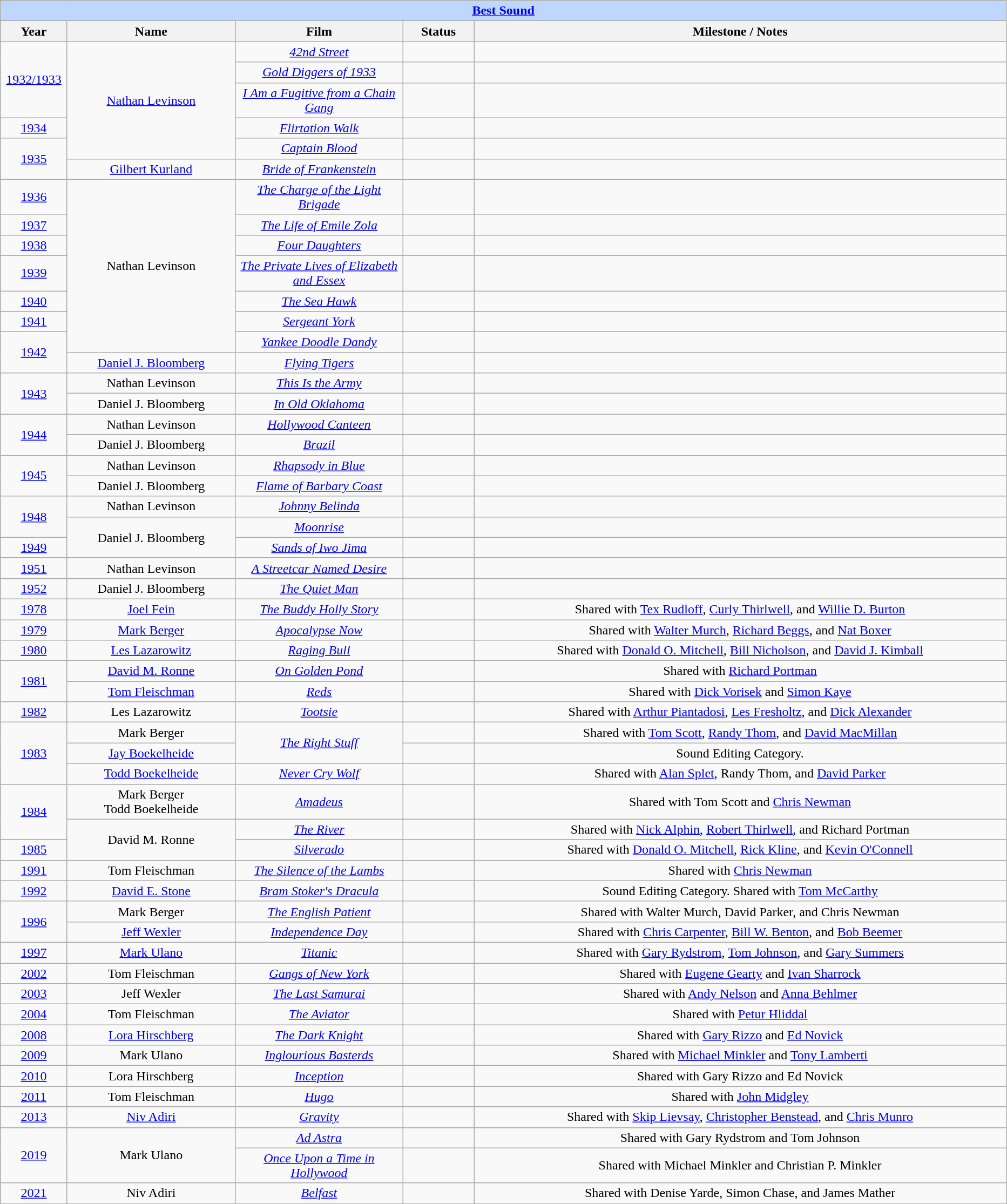<table class="wikitable" style="text-align: center">
<tr ---- bgcolor="#bfd7ff">
<td colspan=5 align=center><strong><a href='#'>Best Sound</a></strong></td>
</tr>
<tr ---- bgcolor="#ebf5ff">
<th width="075">Year</th>
<th width="200">Name</th>
<th width="200">Film</th>
<th width="080">Status</th>
<th width="650">Milestone / Notes</th>
</tr>
<tr>
<td rowspan=3><a href='#'>1932/1933</a></td>
<td rowspan=5><a href='#'>Nathan Levinson</a></td>
<td><em><a href='#'>42nd Street</a></em></td>
<td></td>
<td></td>
</tr>
<tr>
<td><em><a href='#'>Gold Diggers of 1933</a></em></td>
<td></td>
<td></td>
</tr>
<tr>
<td><em><a href='#'>I Am a Fugitive from a Chain Gang</a></em></td>
<td></td>
<td></td>
</tr>
<tr>
<td><a href='#'>1934</a></td>
<td><em><a href='#'>Flirtation Walk</a></em></td>
<td></td>
<td></td>
</tr>
<tr>
<td rowspan=2><a href='#'>1935</a></td>
<td><em><a href='#'>Captain Blood</a></em></td>
<td></td>
<td></td>
</tr>
<tr>
<td><a href='#'>Gilbert Kurland</a></td>
<td><em><a href='#'>Bride of Frankenstein</a></em></td>
<td></td>
<td></td>
</tr>
<tr>
<td><a href='#'>1936</a></td>
<td rowspan=7>Nathan Levinson</td>
<td><em><a href='#'>The Charge of the Light Brigade</a></em></td>
<td></td>
<td></td>
</tr>
<tr>
<td><a href='#'>1937</a></td>
<td><em><a href='#'>The Life of Emile Zola</a></em></td>
<td></td>
<td></td>
</tr>
<tr>
<td><a href='#'>1938</a></td>
<td><em><a href='#'>Four Daughters</a></em></td>
<td></td>
<td></td>
</tr>
<tr>
<td><a href='#'>1939</a></td>
<td><em><a href='#'>The Private Lives of Elizabeth and Essex</a></em></td>
<td></td>
<td></td>
</tr>
<tr>
<td><a href='#'>1940</a></td>
<td><em><a href='#'>The Sea Hawk</a></em></td>
<td></td>
<td></td>
</tr>
<tr>
<td><a href='#'>1941</a></td>
<td><em><a href='#'>Sergeant York</a></em></td>
<td></td>
<td></td>
</tr>
<tr>
<td rowspan=2><a href='#'>1942</a></td>
<td><em><a href='#'>Yankee Doodle Dandy</a></em></td>
<td></td>
<td></td>
</tr>
<tr>
<td><a href='#'>Daniel J. Bloomberg</a></td>
<td><em><a href='#'>Flying Tigers</a></em></td>
<td></td>
<td></td>
</tr>
<tr>
<td rowspan=2><a href='#'>1943</a></td>
<td>Nathan Levinson</td>
<td><em><a href='#'>This Is the Army</a></em></td>
<td></td>
<td></td>
</tr>
<tr>
<td>Daniel J. Bloomberg</td>
<td><em><a href='#'>In Old Oklahoma</a></em></td>
<td></td>
<td></td>
</tr>
<tr>
<td rowspan=2><a href='#'>1944</a></td>
<td>Nathan Levinson</td>
<td><em><a href='#'>Hollywood Canteen</a></em></td>
<td></td>
<td></td>
</tr>
<tr>
<td>Daniel J. Bloomberg</td>
<td><em><a href='#'>Brazil</a></em></td>
<td></td>
<td></td>
</tr>
<tr>
<td rowspan=2><a href='#'>1945</a></td>
<td>Nathan Levinson</td>
<td><em><a href='#'>Rhapsody in Blue</a></em></td>
<td></td>
<td></td>
</tr>
<tr>
<td>Daniel J. Bloomberg</td>
<td><em><a href='#'>Flame of Barbary Coast</a></em></td>
<td></td>
<td></td>
</tr>
<tr>
<td rowspan=2><a href='#'>1948</a></td>
<td>Nathan Levinson</td>
<td><em><a href='#'>Johnny Belinda</a></em></td>
<td></td>
<td></td>
</tr>
<tr>
<td rowspan=2>Daniel J. Bloomberg</td>
<td><em><a href='#'>Moonrise</a></em></td>
<td></td>
<td></td>
</tr>
<tr>
<td><a href='#'>1949</a></td>
<td><em><a href='#'>Sands of Iwo Jima</a></em></td>
<td></td>
<td></td>
</tr>
<tr>
<td><a href='#'>1951</a></td>
<td>Nathan Levinson</td>
<td><em><a href='#'>A Streetcar Named Desire</a></em></td>
<td></td>
<td></td>
</tr>
<tr>
<td><a href='#'>1952</a></td>
<td>Daniel J. Bloomberg</td>
<td><em><a href='#'>The Quiet Man</a></em></td>
<td></td>
<td></td>
</tr>
<tr>
<td><a href='#'>1978</a></td>
<td><a href='#'>Joel Fein</a></td>
<td><em><a href='#'>The Buddy Holly Story</a></em></td>
<td></td>
<td>Shared with <a href='#'>Tex Rudloff</a>, <a href='#'>Curly Thirlwell</a>, and <a href='#'>Willie D. Burton</a></td>
</tr>
<tr>
<td><a href='#'>1979</a></td>
<td><a href='#'>Mark Berger</a></td>
<td><em><a href='#'>Apocalypse Now</a></em></td>
<td></td>
<td>Shared with <a href='#'>Walter Murch</a>, <a href='#'>Richard Beggs</a>, and <a href='#'>Nat Boxer</a></td>
</tr>
<tr>
<td><a href='#'>1980</a></td>
<td><a href='#'>Les Lazarowitz</a></td>
<td><em><a href='#'>Raging Bull</a></em></td>
<td></td>
<td>Shared with <a href='#'>Donald O. Mitchell</a>, <a href='#'>Bill Nicholson</a>, and <a href='#'>David J. Kimball</a></td>
</tr>
<tr>
<td rowspan=2><a href='#'>1981</a></td>
<td><a href='#'>David M. Ronne</a></td>
<td><em><a href='#'>On Golden Pond</a></em></td>
<td></td>
<td>Shared with <a href='#'>Richard Portman</a></td>
</tr>
<tr>
<td><a href='#'>Tom Fleischman</a></td>
<td><em><a href='#'>Reds</a></em></td>
<td></td>
<td>Shared with <a href='#'>Dick Vorisek</a> and <a href='#'>Simon Kaye</a></td>
</tr>
<tr>
<td><a href='#'>1982</a></td>
<td>Les Lazarowitz</td>
<td><em><a href='#'>Tootsie</a></em></td>
<td></td>
<td>Shared with <a href='#'>Arthur Piantadosi</a>, <a href='#'>Les Fresholtz</a>, and <a href='#'>Dick Alexander</a></td>
</tr>
<tr>
<td rowspan=3><a href='#'>1983</a></td>
<td>Mark Berger</td>
<td rowspan=2><em><a href='#'>The Right Stuff</a></em></td>
<td></td>
<td>Shared with <a href='#'>Tom Scott</a>, <a href='#'>Randy Thom</a>, and <a href='#'>David MacMillan</a></td>
</tr>
<tr>
<td><a href='#'>Jay Boekelheide</a></td>
<td></td>
<td>Sound Editing Category.</td>
</tr>
<tr>
<td><a href='#'>Todd Boekelheide</a></td>
<td><em><a href='#'>Never Cry Wolf</a></em></td>
<td></td>
<td>Shared with <a href='#'>Alan Splet</a>, Randy Thom, and <a href='#'>David Parker</a></td>
</tr>
<tr>
<td rowspan=2><a href='#'>1984</a></td>
<td>Mark Berger<br>Todd Boekelheide</td>
<td><em><a href='#'>Amadeus</a></em></td>
<td></td>
<td>Shared with Tom Scott and <a href='#'>Chris Newman</a></td>
</tr>
<tr>
<td rowspan=2>David M. Ronne</td>
<td><em><a href='#'>The River</a></em></td>
<td></td>
<td>Shared with <a href='#'>Nick Alphin</a>, <a href='#'>Robert Thirlwell</a>, and Richard Portman</td>
</tr>
<tr>
<td><a href='#'>1985</a></td>
<td><em><a href='#'>Silverado</a></em></td>
<td></td>
<td>Shared with <a href='#'>Donald O. Mitchell</a>, <a href='#'>Rick Kline</a>, and <a href='#'>Kevin O'Connell</a></td>
</tr>
<tr>
<td><a href='#'>1991</a></td>
<td>Tom Fleischman</td>
<td><em><a href='#'>The Silence of the Lambs</a></em></td>
<td></td>
<td>Shared with <a href='#'>Chris Newman</a></td>
</tr>
<tr>
<td><a href='#'>1992</a></td>
<td><a href='#'>David E. Stone</a></td>
<td><em><a href='#'>Bram Stoker's Dracula</a></em></td>
<td></td>
<td>Sound Editing Category. Shared with <a href='#'>Tom McCarthy</a></td>
</tr>
<tr>
<td rowspan=2><a href='#'>1996</a></td>
<td>Mark Berger</td>
<td><em><a href='#'>The English Patient</a></em></td>
<td></td>
<td>Shared with Walter Murch, David Parker, and Chris Newman</td>
</tr>
<tr>
<td><a href='#'>Jeff Wexler</a></td>
<td><em><a href='#'>Independence Day</a></em></td>
<td></td>
<td>Shared with <a href='#'>Chris Carpenter</a>, <a href='#'>Bill W. Benton</a>, and <a href='#'>Bob Beemer</a></td>
</tr>
<tr>
<td><a href='#'>1997</a></td>
<td><a href='#'>Mark Ulano</a></td>
<td><em><a href='#'>Titanic</a></em></td>
<td></td>
<td>Shared with <a href='#'>Gary Rydstrom</a>, <a href='#'>Tom Johnson</a>, and <a href='#'>Gary Summers</a></td>
</tr>
<tr>
<td><a href='#'>2002</a></td>
<td>Tom Fleischman</td>
<td><em><a href='#'>Gangs of New York</a></em></td>
<td></td>
<td>Shared with <a href='#'>Eugene Gearty</a> and <a href='#'>Ivan Sharrock</a></td>
</tr>
<tr>
<td><a href='#'>2003</a></td>
<td>Jeff Wexler</td>
<td><em><a href='#'>The Last Samurai</a></em></td>
<td></td>
<td>Shared with <a href='#'>Andy Nelson</a> and <a href='#'>Anna Behlmer</a></td>
</tr>
<tr>
<td><a href='#'>2004</a></td>
<td>Tom Fleischman</td>
<td><em><a href='#'>The Aviator</a></em></td>
<td></td>
<td>Shared with <a href='#'>Petur Hliddal</a></td>
</tr>
<tr>
<td><a href='#'>2008</a></td>
<td><a href='#'>Lora Hirschberg</a></td>
<td><em><a href='#'>The Dark Knight</a></em></td>
<td></td>
<td>Shared with <a href='#'>Gary Rizzo</a> and <a href='#'>Ed Novick</a></td>
</tr>
<tr>
<td><a href='#'>2009</a></td>
<td>Mark Ulano</td>
<td><em><a href='#'>Inglourious Basterds</a></em></td>
<td></td>
<td>Shared with <a href='#'>Michael Minkler</a> and <a href='#'>Tony Lamberti</a></td>
</tr>
<tr>
<td><a href='#'>2010</a></td>
<td>Lora Hirschberg</td>
<td><em><a href='#'>Inception</a></em></td>
<td></td>
<td>Shared with Gary Rizzo and Ed Novick</td>
</tr>
<tr>
<td><a href='#'>2011</a></td>
<td>Tom Fleischman</td>
<td><em><a href='#'>Hugo</a></em></td>
<td></td>
<td>Shared with <a href='#'>John Midgley</a></td>
</tr>
<tr>
<td><a href='#'>2013</a></td>
<td><a href='#'>Niv Adiri</a></td>
<td><em><a href='#'>Gravity</a></em></td>
<td></td>
<td>Shared with <a href='#'>Skip Lievsay</a>, <a href='#'>Christopher Benstead</a>, and <a href='#'>Chris Munro</a></td>
</tr>
<tr>
<td rowspan=2><a href='#'>2019</a></td>
<td rowspan=2>Mark Ulano</td>
<td><em><a href='#'>Ad Astra</a></em></td>
<td></td>
<td>Shared with Gary Rydstrom and Tom Johnson</td>
</tr>
<tr>
<td><em><a href='#'>Once Upon a Time in Hollywood</a></em></td>
<td></td>
<td>Shared with Michael Minkler and Christian P. Minkler</td>
</tr>
<tr>
<td><a href='#'>2021</a></td>
<td>Niv Adiri</td>
<td><em><a href='#'>Belfast</a></em></td>
<td></td>
<td>Shared with Denise Yarde, Simon Chase, and James Mather</td>
</tr>
</table>
